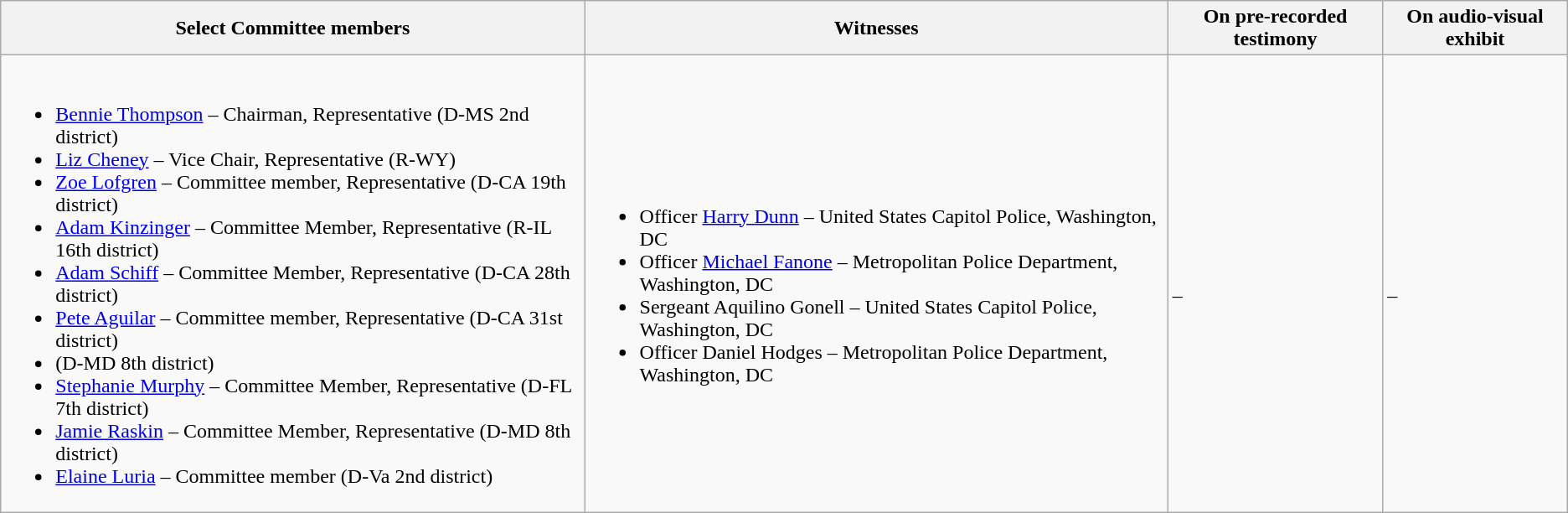<table class="vertical-align-top wikitable mw-collapsible mw-collapsed">
<tr>
<th>Select Committee members</th>
<th>Witnesses</th>
<th>On pre-recorded testimony</th>
<th>On audio-visual exhibit</th>
</tr>
<tr>
<td><br><ul><li><a href='#'>Bennie Thompson</a> – Chairman, Representative (D-MS 2nd district)</li><li><a href='#'>Liz Cheney</a> – Vice Chair, Representative (R-WY)</li><li><a href='#'>Zoe Lofgren</a> – Committee member, Representative (D-CA 19th district)</li><li><a href='#'>Adam Kinzinger</a> – Committee Member, Representative (R-IL 16th district)</li><li><a href='#'>Adam Schiff</a> – Committee Member, Representative (D-CA 28th district)</li><li><a href='#'>Pete Aguilar</a> – Committee member, Representative (D-CA 31st district)</li><li>(D-MD 8th district)</li><li><a href='#'>Stephanie Murphy</a> – Committee Member, Representative (D-FL 7th district)</li><li><a href='#'>Jamie Raskin</a> – Committee Member, Representative (D-MD 8th district)</li><li><a href='#'>Elaine Luria</a> – Committee member (D-Va 2nd district)</li></ul></td>
<td><br><ul><li>Officer <a href='#'>Harry Dunn</a> – United States Capitol Police, Washington, DC</li><li>Officer <a href='#'>Michael Fanone</a> – Metropolitan Police Department, Washington, DC</li><li>Sergeant Aquilino Gonell – United States Capitol Police, Washington, DC</li><li>Officer Daniel Hodges – Metropolitan Police Department, Washington, DC</li></ul></td>
<td><br>–</td>
<td><br>–</td>
</tr>
</table>
